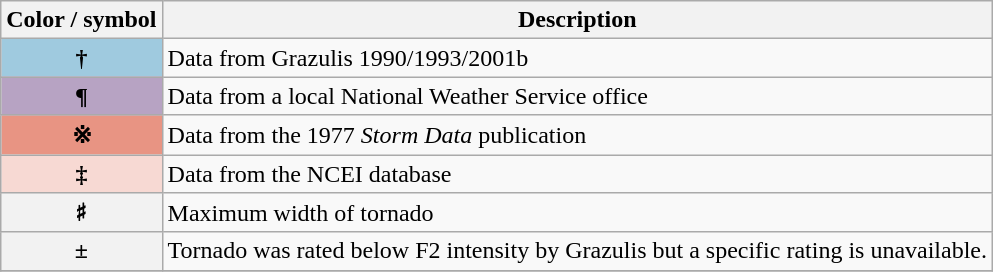<table class="wikitable">
<tr>
<th scope="col">Color / symbol</th>
<th scope="col">Description</th>
</tr>
<tr>
<th scope="row" style="background-color:#9FCADF;">†</th>
<td>Data from Grazulis 1990/1993/2001b</td>
</tr>
<tr>
<th scope="row" style="background-color:#B7A3C3;">¶</th>
<td>Data from a local National Weather Service office</td>
</tr>
<tr>
<th scope="row" style="background-color:#E89483;">※</th>
<td>Data from the 1977 <em>Storm Data</em> publication</td>
</tr>
<tr>
<th scope="row" style="background-color:#F7D9D3;">‡</th>
<td>Data from the NCEI database</td>
</tr>
<tr>
<th scope="row">♯</th>
<td>Maximum width of tornado</td>
</tr>
<tr>
<th scope="row">±</th>
<td>Tornado was rated below F2 intensity by Grazulis but a specific rating is unavailable.</td>
</tr>
<tr>
</tr>
</table>
